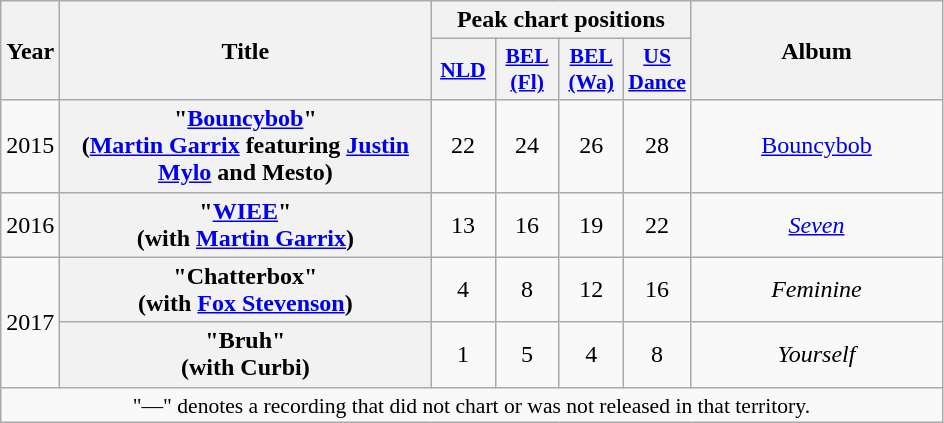<table class="wikitable plainrowheaders" style="text-align:center;">
<tr>
<th scope="col" rowspan="2" style="width:1em;">Year</th>
<th scope="col" rowspan="2" style="width:15em;">Title</th>
<th scope="col" colspan="4">Peak chart positions</th>
<th scope="col" rowspan="2" style="width:10em;">Album</th>
</tr>
<tr>
<th scope="col" style="width:2.5em;font-size:90%;"><a href='#'>NLD</a><br></th>
<th scope="col" style="width:2.5em;font-size:90%;"><a href='#'>BEL (Fl)</a><br></th>
<th scope="col" style="width:2.5em;font-size:90%;"><a href='#'>BEL (Wa)</a><br></th>
<th scope="col" style="width:2.5em;font-size:90%;"><a href='#'>US</a><br><a href='#'>Dance</a><br></th>
</tr>
<tr>
<td>2015</td>
<th scope="row">"<a href='#'>Bouncybob</a>" <br><span>(<a href='#'>Martin Garrix</a> featuring <a href='#'>Justin Mylo</a> and Mesto)</span></th>
<td>22</td>
<td>24</td>
<td>26</td>
<td>28</td>
<td><a href='#'>Bouncybob</a></td>
</tr>
<tr>
<td>2016</td>
<th scope="row">"<a href='#'>WIEE</a>" <br><span>(with <a href='#'>Martin Garrix</a>)</span></th>
<td>13</td>
<td>16</td>
<td>19</td>
<td>22</td>
<td><em><a href='#'>Seven</a></em></td>
</tr>
<tr>
<td rowspan="2">2017</td>
<th scope="row">"Chatterbox" <br><span>(with <a href='#'>Fox Stevenson</a>)</span></th>
<td>4</td>
<td>8</td>
<td>12</td>
<td>16</td>
<td scope="row"><em>Feminine</em></td>
</tr>
<tr>
<th scope="row">"Bruh" <br><span>(with Curbi)</span></th>
<td>1</td>
<td>5</td>
<td>4</td>
<td>8</td>
<td scope="row"><em>Yourself</em></td>
</tr>
<tr>
<td colspan="16" style="font-size:90%">"—" denotes a recording that did not chart or was not released in that territory.</td>
</tr>
</table>
